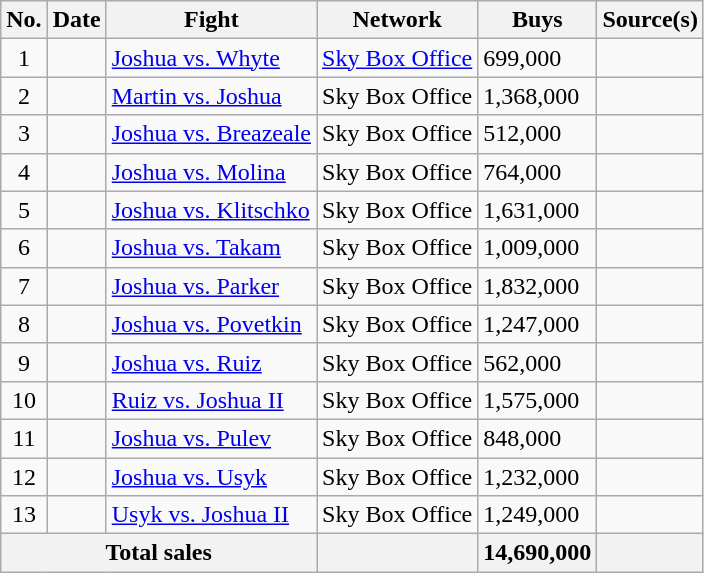<table class="wikitable sortable">
<tr>
<th>No.</th>
<th>Date</th>
<th>Fight</th>
<th>Network</th>
<th>Buys</th>
<th class="unsortable">Source(s)</th>
</tr>
<tr>
<td align=center>1</td>
<td></td>
<td><a href='#'>Joshua vs. Whyte</a></td>
<td><a href='#'>Sky Box Office</a></td>
<td>699,000</td>
<td></td>
</tr>
<tr>
<td align=center>2</td>
<td></td>
<td><a href='#'>Martin vs. Joshua</a></td>
<td>Sky Box Office</td>
<td>1,368,000</td>
<td></td>
</tr>
<tr>
<td align=center>3</td>
<td></td>
<td><a href='#'>Joshua vs. Breazeale</a></td>
<td>Sky Box Office</td>
<td>512,000</td>
<td></td>
</tr>
<tr>
<td align=center>4</td>
<td></td>
<td><a href='#'>Joshua vs. Molina</a></td>
<td>Sky Box Office</td>
<td>764,000</td>
<td></td>
</tr>
<tr>
<td align=center>5</td>
<td></td>
<td><a href='#'>Joshua vs. Klitschko</a></td>
<td>Sky Box Office</td>
<td>1,631,000</td>
<td></td>
</tr>
<tr>
<td align=center>6</td>
<td></td>
<td><a href='#'>Joshua vs. Takam</a></td>
<td>Sky Box Office</td>
<td>1,009,000</td>
<td></td>
</tr>
<tr>
<td align=center>7</td>
<td></td>
<td><a href='#'>Joshua vs. Parker</a></td>
<td>Sky Box Office</td>
<td>1,832,000</td>
<td></td>
</tr>
<tr>
<td align=center>8</td>
<td></td>
<td><a href='#'>Joshua vs. Povetkin</a></td>
<td>Sky Box Office</td>
<td>1,247,000</td>
<td></td>
</tr>
<tr>
<td align=center>9</td>
<td></td>
<td><a href='#'>Joshua vs. Ruiz</a></td>
<td>Sky Box Office</td>
<td>562,000</td>
<td></td>
</tr>
<tr>
<td align=center>10</td>
<td></td>
<td><a href='#'>Ruiz vs. Joshua II</a></td>
<td>Sky Box Office</td>
<td>1,575,000</td>
<td></td>
</tr>
<tr>
<td align=center>11</td>
<td></td>
<td><a href='#'>Joshua vs. Pulev</a></td>
<td>Sky Box Office</td>
<td>848,000</td>
<td></td>
</tr>
<tr>
<td align=center>12</td>
<td></td>
<td><a href='#'>Joshua vs. Usyk</a></td>
<td>Sky Box Office</td>
<td>1,232,000</td>
<td></td>
</tr>
<tr>
<td align=center>13</td>
<td></td>
<td><a href='#'>Usyk vs. Joshua II</a></td>
<td>Sky Box Office</td>
<td>1,249,000</td>
<td></td>
</tr>
<tr>
<th colspan="3">Total sales</th>
<th></th>
<th>14,690,000</th>
<th></th>
</tr>
</table>
